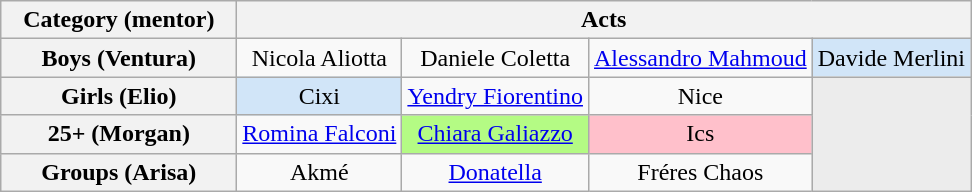<table class="wikitable" style="text-align:center">
<tr>
<th spope="col" width="150">Category (mentor)</th>
<th scope="col" colspan="4" width="450">Acts</th>
</tr>
<tr>
<th scope="row">Boys (Ventura)</th>
<td>Nicola Aliotta</td>
<td>Daniele Coletta</td>
<td><a href='#'>Alessandro Mahmoud</a></td>
<td style="background:#D1E5F8;">Davide Merlini</td>
</tr>
<tr>
<th scope="col">Girls (Elio)</th>
<td style="background:#D1E5F8;">Cixi</td>
<td><a href='#'>Yendry Fiorentino</a></td>
<td>Nice</td>
<td rowspan=3 bgcolor="ececec"></td>
</tr>
<tr>
<th scope="col">25+ (Morgan)</th>
<td><a href='#'>Romina Falconi</a></td>
<td style="background:#B4FB84;"><a href='#'>Chiara Galiazzo</a></td>
<td style="background:pink;">Ics</td>
</tr>
<tr>
<th scope="col">Groups (Arisa)</th>
<td>Akmé</td>
<td><a href='#'>Donatella</a></td>
<td>Fréres Chaos</td>
</tr>
</table>
